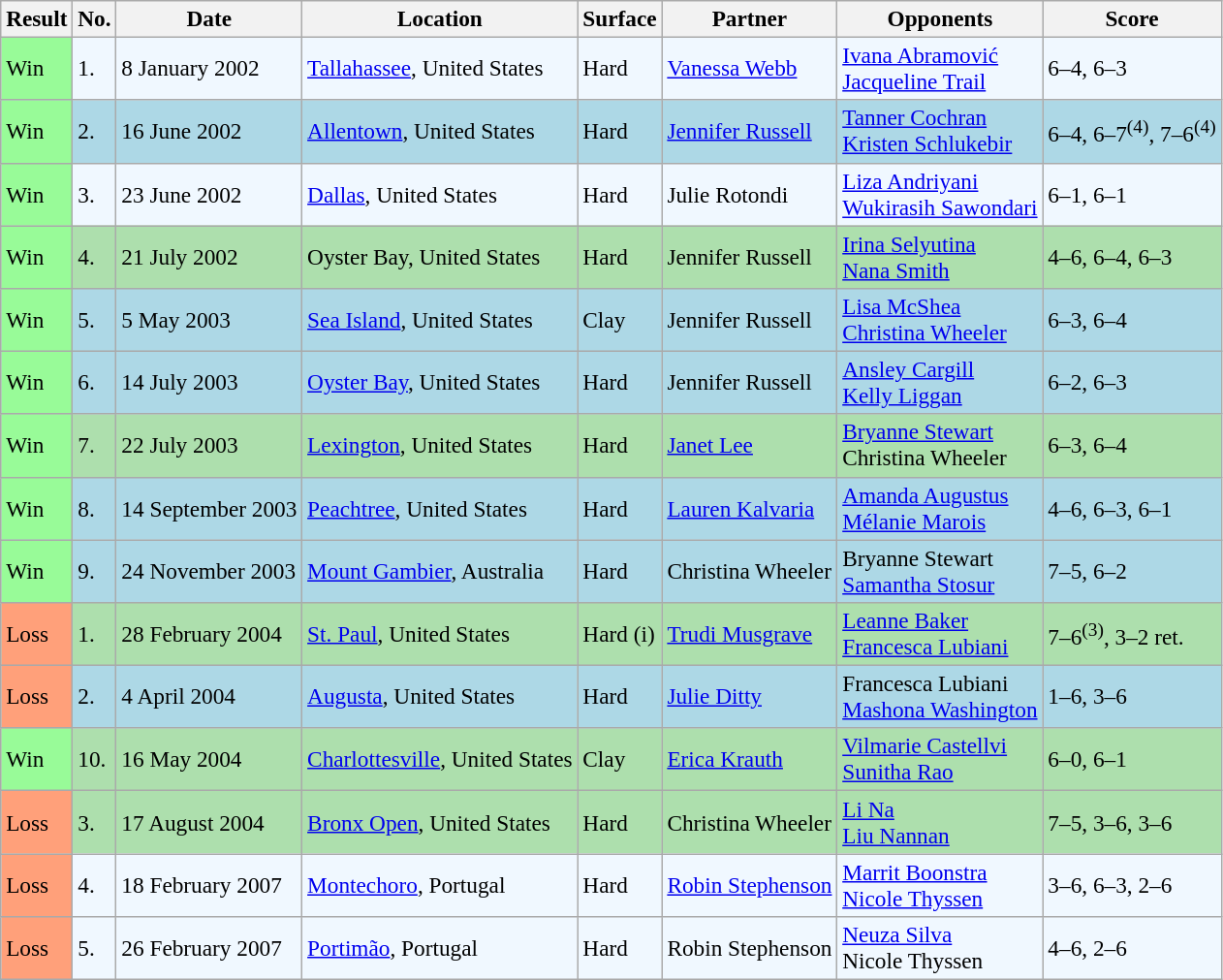<table class="sortable wikitable" style=font-size:97%>
<tr>
<th>Result</th>
<th>No.</th>
<th>Date</th>
<th>Location</th>
<th>Surface</th>
<th>Partner</th>
<th>Opponents</th>
<th>Score</th>
</tr>
<tr style="background:#f0f8ff;">
<td style="background:#98fb98;">Win</td>
<td>1.</td>
<td>8 January 2002</td>
<td><a href='#'>Tallahassee</a>, United States</td>
<td>Hard</td>
<td> <a href='#'>Vanessa Webb</a></td>
<td> <a href='#'>Ivana Abramović</a> <br>  <a href='#'>Jacqueline Trail</a></td>
<td>6–4, 6–3</td>
</tr>
<tr style="background:lightblue;">
<td style="background:#98fb98;">Win</td>
<td>2.</td>
<td>16 June 2002</td>
<td><a href='#'>Allentown</a>, United States</td>
<td>Hard</td>
<td> <a href='#'>Jennifer Russell</a></td>
<td> <a href='#'>Tanner Cochran</a> <br>  <a href='#'>Kristen Schlukebir</a></td>
<td>6–4, 6–7<sup>(4)</sup>, 7–6<sup>(4)</sup></td>
</tr>
<tr bgcolor="#f0f8ff">
<td style="background:#98fb98;">Win</td>
<td>3.</td>
<td>23 June 2002</td>
<td><a href='#'>Dallas</a>, United States</td>
<td>Hard</td>
<td> Julie Rotondi</td>
<td> <a href='#'>Liza Andriyani</a> <br>  <a href='#'>Wukirasih Sawondari</a></td>
<td>6–1, 6–1</td>
</tr>
<tr style="background:#addfad;">
<td style="background:#98fb98;">Win</td>
<td>4.</td>
<td>21 July 2002</td>
<td>Oyster Bay, United States</td>
<td>Hard</td>
<td> Jennifer Russell</td>
<td> <a href='#'>Irina Selyutina</a> <br>  <a href='#'>Nana Smith</a></td>
<td>4–6, 6–4, 6–3</td>
</tr>
<tr style="background:lightblue;">
<td style="background:#98fb98;">Win</td>
<td>5.</td>
<td>5 May 2003</td>
<td><a href='#'>Sea Island</a>, United States</td>
<td>Clay</td>
<td> Jennifer Russell</td>
<td> <a href='#'>Lisa McShea</a> <br>  <a href='#'>Christina Wheeler</a></td>
<td>6–3, 6–4</td>
</tr>
<tr style="background:lightblue;">
<td style="background:#98fb98;">Win</td>
<td>6.</td>
<td>14 July 2003</td>
<td><a href='#'>Oyster Bay</a>, United States</td>
<td>Hard</td>
<td> Jennifer Russell</td>
<td> <a href='#'>Ansley Cargill</a><br> <a href='#'>Kelly Liggan</a></td>
<td>6–2, 6–3</td>
</tr>
<tr style="background:#addfad;">
<td style="background:#98fb98;">Win</td>
<td>7.</td>
<td>22 July 2003</td>
<td><a href='#'>Lexington</a>, United States</td>
<td>Hard</td>
<td> <a href='#'>Janet Lee</a></td>
<td> <a href='#'>Bryanne Stewart</a><br> Christina Wheeler</td>
<td>6–3, 6–4</td>
</tr>
<tr bgcolor=lightblue>
<td style="background:#98fb98;">Win</td>
<td>8.</td>
<td>14 September 2003</td>
<td><a href='#'>Peachtree</a>, United States</td>
<td>Hard</td>
<td> <a href='#'>Lauren Kalvaria</a></td>
<td> <a href='#'>Amanda Augustus</a><br> <a href='#'>Mélanie Marois</a></td>
<td>4–6, 6–3, 6–1</td>
</tr>
<tr bgcolor="lightblue">
<td style="background:#98fb98;">Win</td>
<td>9.</td>
<td>24 November 2003</td>
<td><a href='#'>Mount Gambier</a>, Australia</td>
<td>Hard</td>
<td> Christina Wheeler</td>
<td> Bryanne Stewart<br> <a href='#'>Samantha Stosur</a></td>
<td>7–5, 6–2</td>
</tr>
<tr bgcolor="#ADDFAD">
<td style="background:#ffa07a;">Loss</td>
<td>1.</td>
<td>28 February 2004</td>
<td><a href='#'>St. Paul</a>, United States</td>
<td>Hard (i)</td>
<td> <a href='#'>Trudi Musgrave</a></td>
<td> <a href='#'>Leanne Baker</a><br> <a href='#'>Francesca Lubiani</a></td>
<td>7–6<sup>(3)</sup>, 3–2 ret.</td>
</tr>
<tr bgcolor="lightblue">
<td style="background:#ffa07a;">Loss</td>
<td>2.</td>
<td>4 April 2004</td>
<td><a href='#'>Augusta</a>, United States</td>
<td>Hard</td>
<td> <a href='#'>Julie Ditty</a></td>
<td> Francesca Lubiani<br> <a href='#'>Mashona Washington</a></td>
<td>1–6, 3–6</td>
</tr>
<tr style="background:#addfad;">
<td style="background:#98fb98;">Win</td>
<td>10.</td>
<td>16 May 2004</td>
<td><a href='#'>Charlottesville</a>, United States</td>
<td>Clay</td>
<td> <a href='#'>Erica Krauth</a></td>
<td> <a href='#'>Vilmarie Castellvi</a><br> <a href='#'>Sunitha Rao</a></td>
<td>6–0, 6–1</td>
</tr>
<tr style="background:#addfad;">
<td style="background:#ffa07a;">Loss</td>
<td>3.</td>
<td>17 August 2004</td>
<td><a href='#'>Bronx Open</a>, United States</td>
<td>Hard</td>
<td> Christina Wheeler</td>
<td> <a href='#'>Li Na</a><br> <a href='#'>Liu Nannan</a></td>
<td>7–5, 3–6, 3–6</td>
</tr>
<tr bgcolor="#f0f8ff">
<td style="background:#ffa07a;">Loss</td>
<td>4.</td>
<td>18 February 2007</td>
<td><a href='#'>Montechoro</a>, Portugal</td>
<td>Hard</td>
<td> <a href='#'>Robin Stephenson</a></td>
<td> <a href='#'>Marrit Boonstra</a><br> <a href='#'>Nicole Thyssen</a></td>
<td>3–6, 6–3, 2–6</td>
</tr>
<tr bgcolor="#f0f8ff">
<td style="background:#ffa07a;">Loss</td>
<td>5.</td>
<td>26 February 2007</td>
<td><a href='#'>Portimão</a>, Portugal</td>
<td>Hard</td>
<td> Robin Stephenson</td>
<td> <a href='#'>Neuza Silva</a><br> Nicole Thyssen</td>
<td>4–6, 2–6</td>
</tr>
</table>
